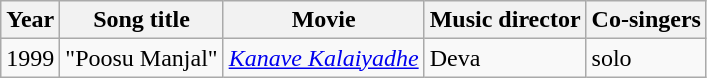<table class="wikitable">
<tr>
<th>Year</th>
<th>Song title</th>
<th>Movie</th>
<th>Music director</th>
<th>Co-singers</th>
</tr>
<tr>
<td>1999</td>
<td>"Poosu Manjal"</td>
<td><em><a href='#'>Kanave Kalaiyadhe</a></em></td>
<td>Deva</td>
<td>solo</td>
</tr>
</table>
